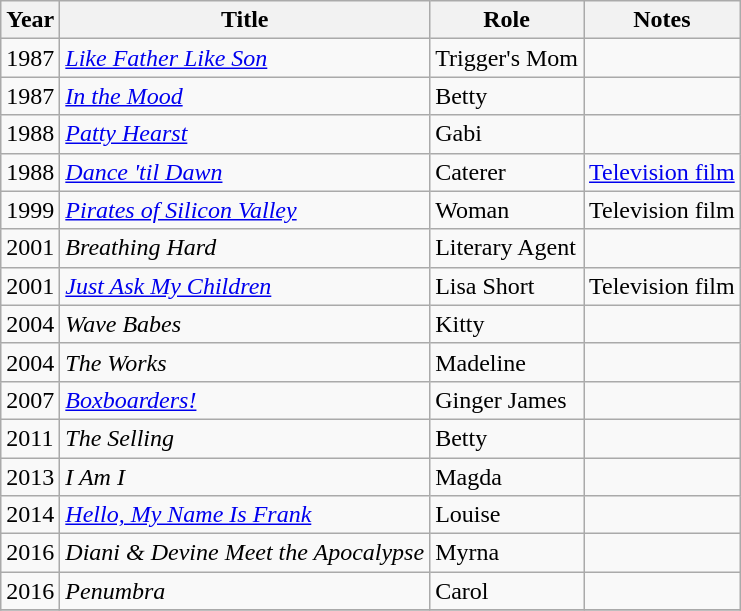<table class="wikitable sortable">
<tr>
<th>Year</th>
<th>Title</th>
<th>Role</th>
<th>Notes</th>
</tr>
<tr>
<td>1987</td>
<td><em><a href='#'>Like Father Like Son</a></em></td>
<td>Trigger's Mom</td>
<td></td>
</tr>
<tr>
<td>1987</td>
<td><em><a href='#'>In the Mood</a></em></td>
<td>Betty</td>
<td></td>
</tr>
<tr>
<td>1988</td>
<td><em><a href='#'>Patty Hearst</a></em></td>
<td>Gabi</td>
<td></td>
</tr>
<tr>
<td>1988</td>
<td><em><a href='#'>Dance 'til Dawn</a></em></td>
<td>Caterer</td>
<td><a href='#'>Television film</a></td>
</tr>
<tr>
<td>1999</td>
<td><em><a href='#'>Pirates of Silicon Valley</a></em></td>
<td>Woman</td>
<td>Television film</td>
</tr>
<tr>
<td>2001</td>
<td><em>Breathing Hard </em></td>
<td>Literary Agent</td>
<td></td>
</tr>
<tr>
<td>2001</td>
<td><em><a href='#'>Just Ask My Children</a></em></td>
<td>Lisa Short</td>
<td>Television film</td>
</tr>
<tr>
<td>2004</td>
<td><em>Wave Babes</em></td>
<td>Kitty</td>
<td></td>
</tr>
<tr>
<td>2004</td>
<td><em>The Works </em></td>
<td>Madeline</td>
<td></td>
</tr>
<tr>
<td>2007</td>
<td><em><a href='#'>Boxboarders!</a></em></td>
<td>Ginger James</td>
<td></td>
</tr>
<tr>
<td>2011</td>
<td><em>The Selling </em></td>
<td>Betty</td>
<td></td>
</tr>
<tr>
<td>2013</td>
<td><em>I Am I</em></td>
<td>Magda</td>
<td></td>
</tr>
<tr>
<td>2014</td>
<td><em><a href='#'>Hello, My Name Is Frank</a></em></td>
<td>Louise</td>
<td></td>
</tr>
<tr>
<td>2016</td>
<td><em>Diani & Devine Meet the Apocalypse </em></td>
<td>Myrna</td>
<td></td>
</tr>
<tr>
<td>2016</td>
<td><em>Penumbra </em></td>
<td>Carol</td>
<td></td>
</tr>
<tr>
</tr>
</table>
